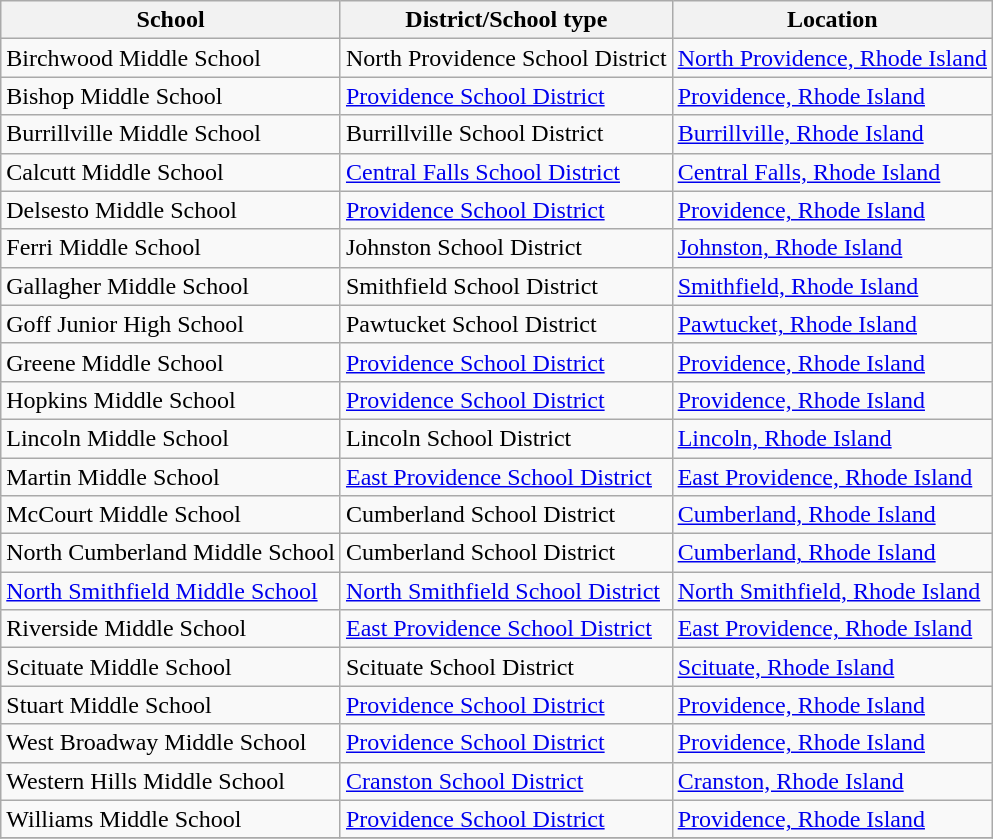<table class="wikitable sortable">
<tr>
<th>School</th>
<th>District/School type</th>
<th>Location</th>
</tr>
<tr>
<td>Birchwood Middle School</td>
<td>North Providence School District</td>
<td><a href='#'>North Providence, Rhode Island</a></td>
</tr>
<tr>
<td>Bishop Middle School</td>
<td><a href='#'>Providence School District</a></td>
<td><a href='#'>Providence, Rhode Island</a></td>
</tr>
<tr>
<td>Burrillville Middle School</td>
<td>Burrillville School District</td>
<td><a href='#'>Burrillville, Rhode Island</a></td>
</tr>
<tr>
<td>Calcutt Middle School</td>
<td><a href='#'>Central Falls School District</a></td>
<td><a href='#'>Central Falls, Rhode Island</a></td>
</tr>
<tr>
<td>Delsesto Middle School</td>
<td><a href='#'>Providence School District</a></td>
<td><a href='#'>Providence, Rhode Island</a></td>
</tr>
<tr>
<td>Ferri Middle School</td>
<td>Johnston School District</td>
<td><a href='#'>Johnston, Rhode Island</a></td>
</tr>
<tr>
<td>Gallagher Middle School</td>
<td>Smithfield School District</td>
<td><a href='#'>Smithfield, Rhode Island</a></td>
</tr>
<tr>
<td>Goff Junior High School</td>
<td>Pawtucket School District</td>
<td><a href='#'>Pawtucket, Rhode Island</a></td>
</tr>
<tr>
<td>Greene Middle School</td>
<td><a href='#'>Providence School District</a></td>
<td><a href='#'>Providence, Rhode Island</a></td>
</tr>
<tr>
<td>Hopkins Middle School</td>
<td><a href='#'>Providence School District</a></td>
<td><a href='#'>Providence, Rhode Island</a></td>
</tr>
<tr>
<td>Lincoln Middle School</td>
<td>Lincoln School District</td>
<td><a href='#'>Lincoln, Rhode Island</a></td>
</tr>
<tr>
<td>Martin Middle School</td>
<td><a href='#'>East Providence School District</a></td>
<td><a href='#'>East Providence, Rhode Island</a></td>
</tr>
<tr>
<td>McCourt Middle School</td>
<td>Cumberland School District</td>
<td><a href='#'>Cumberland, Rhode Island</a></td>
</tr>
<tr>
<td>North Cumberland Middle School</td>
<td>Cumberland School District</td>
<td><a href='#'>Cumberland, Rhode Island</a></td>
</tr>
<tr>
<td><a href='#'>North Smithfield Middle School</a></td>
<td><a href='#'>North Smithfield School District</a></td>
<td><a href='#'>North Smithfield, Rhode Island</a></td>
</tr>
<tr>
<td>Riverside Middle School</td>
<td><a href='#'>East Providence School District</a></td>
<td><a href='#'>East Providence, Rhode Island</a></td>
</tr>
<tr>
<td>Scituate Middle School</td>
<td>Scituate School District</td>
<td><a href='#'>Scituate, Rhode Island</a></td>
</tr>
<tr>
<td>Stuart Middle School</td>
<td><a href='#'>Providence School District</a></td>
<td><a href='#'>Providence, Rhode Island</a></td>
</tr>
<tr>
<td>West Broadway Middle School</td>
<td><a href='#'>Providence School District</a></td>
<td><a href='#'>Providence, Rhode Island</a></td>
</tr>
<tr>
<td>Western Hills Middle School</td>
<td><a href='#'>Cranston School District</a></td>
<td><a href='#'>Cranston, Rhode Island</a></td>
</tr>
<tr>
<td>Williams Middle School</td>
<td><a href='#'>Providence School District</a></td>
<td><a href='#'>Providence, Rhode Island</a></td>
</tr>
<tr>
</tr>
</table>
